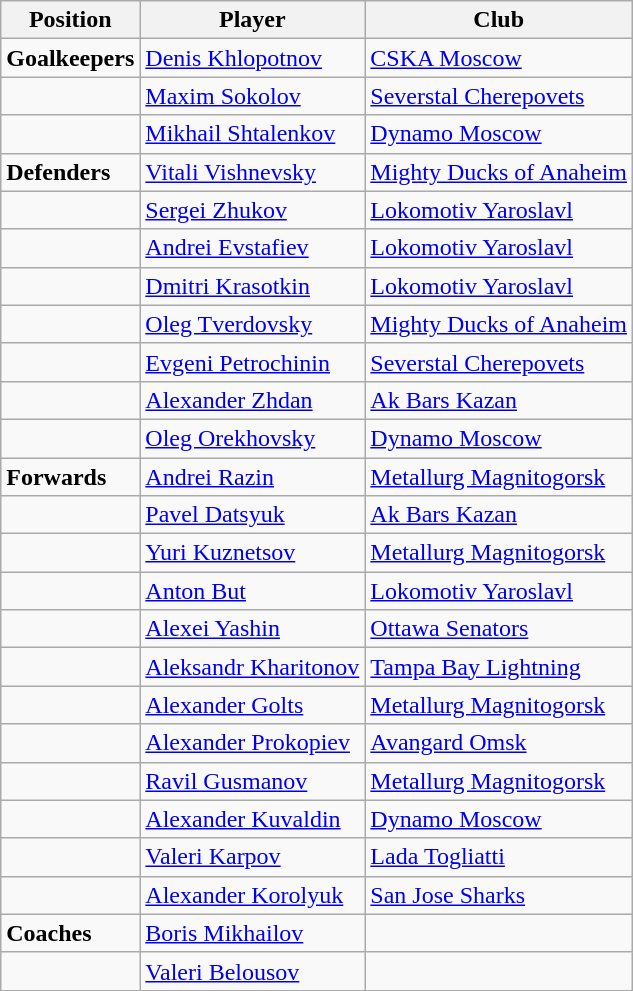<table class=wikitable>
<tr>
<th>Position</th>
<th>Player</th>
<th>Club</th>
</tr>
<tr>
<td><strong>Goalkeepers</strong></td>
<td><a href='#'>Denis Khlopotnov</a></td>
<td><a href='#'>CSKA Moscow</a></td>
</tr>
<tr>
<td></td>
<td><a href='#'>Maxim Sokolov</a></td>
<td><a href='#'>Severstal Cherepovets</a></td>
</tr>
<tr>
<td></td>
<td><a href='#'>Mikhail Shtalenkov</a></td>
<td><a href='#'>Dynamo Moscow</a></td>
</tr>
<tr>
<td><strong>Defenders</strong></td>
<td><a href='#'>Vitali Vishnevsky</a></td>
<td><a href='#'>Mighty Ducks of Anaheim</a></td>
</tr>
<tr>
<td></td>
<td><a href='#'>Sergei Zhukov</a></td>
<td><a href='#'>Lokomotiv Yaroslavl</a></td>
</tr>
<tr>
<td></td>
<td><a href='#'>Andrei Evstafiev</a></td>
<td><a href='#'>Lokomotiv Yaroslavl</a></td>
</tr>
<tr>
<td></td>
<td><a href='#'>Dmitri Krasotkin</a></td>
<td><a href='#'>Lokomotiv Yaroslavl</a></td>
</tr>
<tr>
<td></td>
<td><a href='#'>Oleg Tverdovsky</a></td>
<td><a href='#'>Mighty Ducks of Anaheim</a></td>
</tr>
<tr>
<td></td>
<td><a href='#'>Evgeni Petrochinin</a></td>
<td><a href='#'>Severstal Cherepovets</a></td>
</tr>
<tr>
<td></td>
<td><a href='#'>Alexander Zhdan</a></td>
<td><a href='#'>Ak Bars Kazan</a></td>
</tr>
<tr>
<td></td>
<td><a href='#'>Oleg Orekhovsky</a></td>
<td><a href='#'>Dynamo Moscow</a></td>
</tr>
<tr>
<td><strong>Forwards</strong></td>
<td><a href='#'>Andrei Razin</a></td>
<td><a href='#'>Metallurg Magnitogorsk</a></td>
</tr>
<tr>
<td></td>
<td><a href='#'>Pavel Datsyuk</a></td>
<td><a href='#'>Ak Bars Kazan</a></td>
</tr>
<tr>
<td></td>
<td><a href='#'>Yuri Kuznetsov</a></td>
<td><a href='#'>Metallurg Magnitogorsk</a></td>
</tr>
<tr>
<td></td>
<td><a href='#'>Anton But</a></td>
<td><a href='#'>Lokomotiv Yaroslavl</a></td>
</tr>
<tr>
<td></td>
<td><a href='#'>Alexei Yashin</a></td>
<td><a href='#'>Ottawa Senators</a></td>
</tr>
<tr>
<td></td>
<td><a href='#'>Aleksandr Kharitonov</a></td>
<td><a href='#'>Tampa Bay Lightning</a></td>
</tr>
<tr>
<td></td>
<td><a href='#'>Alexander Golts</a></td>
<td><a href='#'>Metallurg Magnitogorsk</a></td>
</tr>
<tr>
<td></td>
<td><a href='#'>Alexander Prokopiev</a></td>
<td><a href='#'>Avangard Omsk</a></td>
</tr>
<tr>
<td></td>
<td><a href='#'>Ravil Gusmanov</a></td>
<td><a href='#'>Metallurg Magnitogorsk</a></td>
</tr>
<tr>
<td></td>
<td><a href='#'>Alexander Kuvaldin</a></td>
<td><a href='#'>Dynamo Moscow</a></td>
</tr>
<tr>
<td></td>
<td><a href='#'>Valeri Karpov</a></td>
<td><a href='#'>Lada Togliatti</a></td>
</tr>
<tr>
<td></td>
<td><a href='#'>Alexander Korolyuk</a></td>
<td><a href='#'>San Jose Sharks</a></td>
</tr>
<tr>
<td><strong>Coaches</strong></td>
<td><a href='#'>Boris Mikhailov</a></td>
<td></td>
</tr>
<tr>
<td></td>
<td><a href='#'>Valeri Belousov</a></td>
<td></td>
</tr>
<tr>
</tr>
</table>
